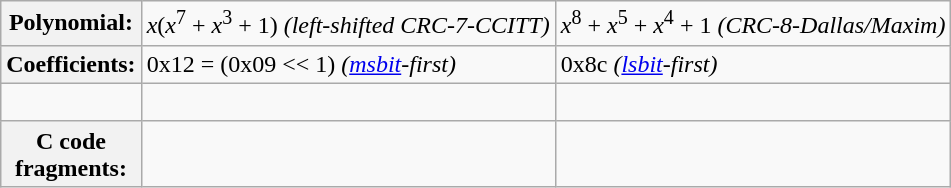<table class="wikitable">
<tr>
<th>Polynomial:</th>
<td><em>x</em>(<em>x</em><sup>7</sup> + <em>x</em><sup>3</sup> + 1) <em>(left-shifted CRC-7-CCITT)</em></td>
<td><em>x</em><sup>8</sup> + <em>x</em><sup>5</sup> + <em>x</em><sup>4</sup> + 1 <em>(CRC-8-Dallas/Maxim)</em></td>
</tr>
<tr>
<th>Coefficients:</th>
<td>0x12 = (0x09 << 1) <em>(<a href='#'>msbit</a>-first)</em></td>
<td>0x8c <em>(<a href='#'>lsbit</a>-first)</em></td>
</tr>
<tr>
<td><br></td>
<td><br></td>
<td><br></td>
</tr>
<tr valign="top">
<th>C code<br>fragments:</th>
<td></td>
<td></td>
</tr>
</table>
